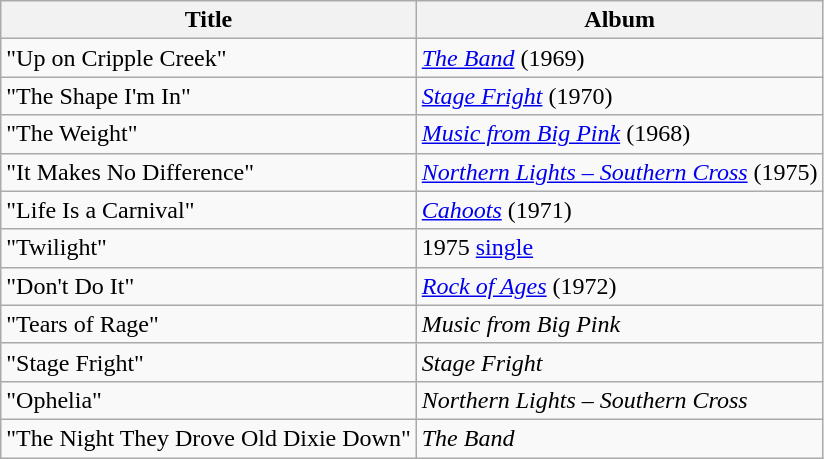<table class="wikitable">
<tr>
<th>Title</th>
<th>Album</th>
</tr>
<tr>
<td>"Up on Cripple Creek"</td>
<td><a href='#'><em>The Band</em></a> (1969)</td>
</tr>
<tr>
<td>"The Shape I'm In"</td>
<td><a href='#'><em>Stage Fright</em></a> (1970)</td>
</tr>
<tr>
<td>"The Weight"</td>
<td><em><a href='#'>Music from Big Pink</a></em> (1968)</td>
</tr>
<tr>
<td>"It Makes No Difference"</td>
<td><em><a href='#'>Northern Lights – Southern Cross</a></em> (1975)</td>
</tr>
<tr>
<td>"Life Is a Carnival"</td>
<td><a href='#'><em>Cahoots</em></a> (1971)</td>
</tr>
<tr>
<td>"Twilight"</td>
<td>1975 <a href='#'>single</a></td>
</tr>
<tr>
<td>"Don't Do It"</td>
<td><em><a href='#'>Rock of Ages</a></em> (1972)</td>
</tr>
<tr>
<td>"Tears of Rage"</td>
<td><em>Music from Big Pink</em></td>
</tr>
<tr>
<td>"Stage Fright"</td>
<td><em>Stage Fright</em></td>
</tr>
<tr>
<td>"Ophelia"</td>
<td><em>Northern Lights – Southern Cross</em></td>
</tr>
<tr>
<td>"The Night They Drove Old Dixie Down"</td>
<td><em>The Band</em></td>
</tr>
</table>
